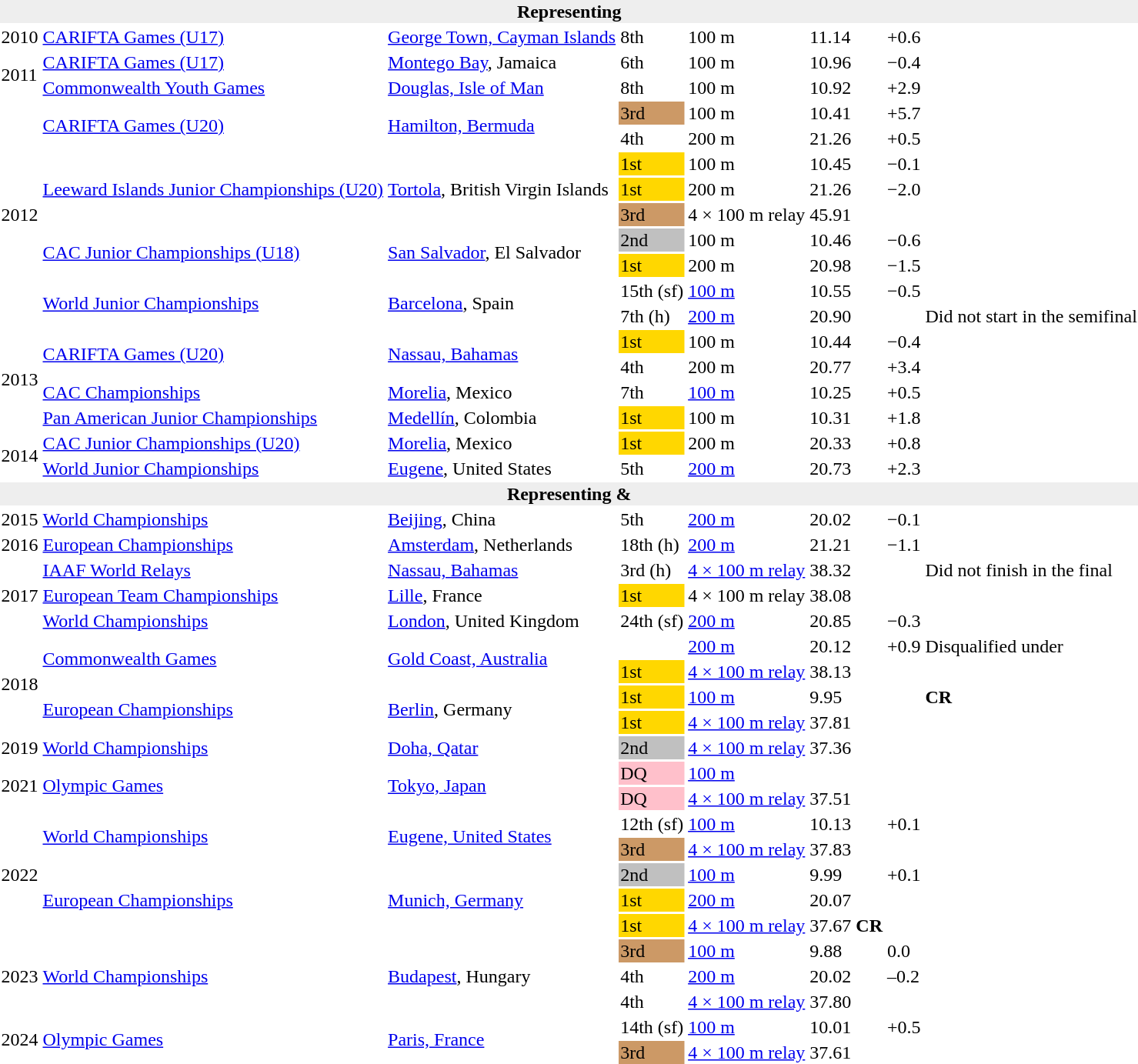<table>
<tr>
<th bgcolor="#eeeeee" colspan="8">Representing </th>
</tr>
<tr>
<td>2010</td>
<td><a href='#'>CARIFTA Games (U17)</a></td>
<td><a href='#'>George Town, Cayman Islands</a></td>
<td>8th</td>
<td>100 m</td>
<td>11.14</td>
<td>+0.6</td>
</tr>
<tr>
<td rowspan=2>2011</td>
<td><a href='#'>CARIFTA Games (U17)</a></td>
<td><a href='#'>Montego Bay</a>, Jamaica</td>
<td>6th</td>
<td>100 m</td>
<td>10.96</td>
<td>−0.4</td>
</tr>
<tr>
<td><a href='#'>Commonwealth Youth Games</a></td>
<td><a href='#'>Douglas, Isle of Man</a></td>
<td>8th</td>
<td>100 m</td>
<td>10.92 </td>
<td>+2.9</td>
</tr>
<tr>
<td rowspan=9>2012</td>
<td rowspan=2><a href='#'>CARIFTA Games (U20)</a></td>
<td rowspan=2><a href='#'>Hamilton, Bermuda</a></td>
<td bgcolor="cc9966">3rd</td>
<td>100 m</td>
<td>10.41 </td>
<td>+5.7</td>
</tr>
<tr>
<td>4th</td>
<td>200 m</td>
<td>21.26</td>
<td>+0.5</td>
</tr>
<tr>
<td rowspan=3><a href='#'>Leeward Islands Junior Championships (U20)</a></td>
<td rowspan=3><a href='#'>Tortola</a>, British Virgin Islands</td>
<td bgcolor="gold">1st</td>
<td>100 m</td>
<td>10.45 </td>
<td>−0.1</td>
</tr>
<tr>
<td bgcolor="gold">1st</td>
<td>200 m</td>
<td>21.26 </td>
<td>−2.0</td>
</tr>
<tr>
<td bgcolor="cc9966">3rd</td>
<td>4 × 100 m relay</td>
<td>45.91</td>
<td></td>
</tr>
<tr>
<td rowspan=2><a href='#'>CAC Junior Championships (U18)</a></td>
<td rowspan=2><a href='#'>San Salvador</a>, El Salvador</td>
<td bgcolor="silver">2nd</td>
<td>100 m</td>
<td>10.46</td>
<td>−0.6</td>
</tr>
<tr>
<td bgcolor="gold">1st</td>
<td>200 m</td>
<td>20.98</td>
<td>−1.5</td>
</tr>
<tr>
<td rowspan=2><a href='#'>World Junior Championships</a></td>
<td rowspan=2><a href='#'>Barcelona</a>, Spain</td>
<td>15th (sf)</td>
<td><a href='#'>100 m</a></td>
<td>10.55</td>
<td>−0.5</td>
</tr>
<tr>
<td>7th (h)</td>
<td><a href='#'>200 m</a></td>
<td>20.90</td>
<td></td>
<td>Did not start in the semifinal</td>
</tr>
<tr>
<td rowspan=4>2013</td>
<td rowspan=2><a href='#'>CARIFTA Games (U20)</a></td>
<td rowspan=2><a href='#'>Nassau, Bahamas</a></td>
<td bgcolor="gold">1st</td>
<td>100 m</td>
<td>10.44</td>
<td>−0.4</td>
</tr>
<tr>
<td>4th</td>
<td>200 m</td>
<td>20.77 </td>
<td>+3.4</td>
</tr>
<tr>
<td><a href='#'>CAC Championships</a></td>
<td><a href='#'>Morelia</a>, Mexico</td>
<td>7th</td>
<td><a href='#'>100 m</a></td>
<td>10.25</td>
<td>+0.5</td>
</tr>
<tr>
<td><a href='#'>Pan American Junior Championships</a></td>
<td><a href='#'>Medellín</a>, Colombia</td>
<td bgcolor="gold">1st</td>
<td>100 m</td>
<td>10.31</td>
<td>+1.8</td>
</tr>
<tr>
<td rowspan=2>2014</td>
<td><a href='#'>CAC Junior Championships (U20)</a></td>
<td><a href='#'>Morelia</a>, Mexico</td>
<td bgcolor="gold">1st</td>
<td>200 m</td>
<td>20.33 </td>
<td>+0.8</td>
</tr>
<tr>
<td><a href='#'>World Junior Championships</a></td>
<td><a href='#'>Eugene</a>, United States</td>
<td>5th</td>
<td><a href='#'>200 m</a></td>
<td>20.73 </td>
<td>+2.3</td>
</tr>
<tr>
<th bgcolor="#eeeeee" colspan="8">Representing  & </th>
</tr>
<tr>
<td>2015</td>
<td><a href='#'>World Championships</a></td>
<td><a href='#'>Beijing</a>, China</td>
<td>5th</td>
<td><a href='#'>200 m</a></td>
<td>20.02</td>
<td>−0.1</td>
</tr>
<tr>
<td>2016</td>
<td><a href='#'>European Championships</a></td>
<td><a href='#'>Amsterdam</a>, Netherlands</td>
<td>18th (h)</td>
<td><a href='#'>200 m</a></td>
<td>21.21</td>
<td>−1.1</td>
</tr>
<tr>
<td rowspan=3>2017</td>
<td><a href='#'>IAAF World Relays</a></td>
<td><a href='#'>Nassau, Bahamas</a></td>
<td>3rd (h)</td>
<td><a href='#'>4 × 100 m relay</a></td>
<td>38.32</td>
<td></td>
<td>Did not finish in the final</td>
</tr>
<tr>
<td><a href='#'>European Team Championships</a></td>
<td><a href='#'>Lille</a>, France</td>
<td bgcolor=gold>1st</td>
<td>4 × 100 m relay</td>
<td>38.08 </td>
<td></td>
</tr>
<tr>
<td><a href='#'>World Championships</a></td>
<td><a href='#'>London</a>, United Kingdom</td>
<td>24th (sf)</td>
<td><a href='#'>200 m</a></td>
<td>20.85</td>
<td>−0.3</td>
</tr>
<tr>
<td rowspan=4>2018</td>
<td rowspan=2><a href='#'>Commonwealth Games</a></td>
<td rowspan=2><a href='#'>Gold Coast, Australia</a></td>
<td></td>
<td><a href='#'>200 m</a></td>
<td>20.12</td>
<td>+0.9</td>
<td>Disqualified under </td>
</tr>
<tr>
<td bgcolor=gold>1st</td>
<td><a href='#'>4 × 100 m relay</a></td>
<td>38.13</td>
<td></td>
</tr>
<tr>
<td rowspan=2><a href='#'>European Championships</a></td>
<td rowspan=2><a href='#'>Berlin</a>, Germany</td>
<td bgcolor=gold>1st</td>
<td><a href='#'>100 m</a></td>
<td>9.95</td>
<td></td>
<td><strong>CR</strong></td>
</tr>
<tr>
<td bgcolor=gold>1st</td>
<td><a href='#'>4 × 100 m relay</a></td>
<td>37.81</td>
<td></td>
</tr>
<tr>
<td>2019</td>
<td><a href='#'>World Championships</a></td>
<td><a href='#'>Doha, Qatar</a></td>
<td bgcolor=silver>2nd</td>
<td><a href='#'>4 × 100 m relay</a></td>
<td>37.36</td>
<td></td>
</tr>
<tr>
<td rowspan=2>2021</td>
<td rowspan=2><a href='#'>Olympic Games</a></td>
<td rowspan=2><a href='#'>Tokyo, Japan</a></td>
<td bgcolor=pink>DQ</td>
<td><a href='#'>100 m</a></td>
<td></td>
<td></td>
</tr>
<tr |>
<td bgcolor=pink>DQ</td>
<td><a href='#'>4 × 100 m relay</a></td>
<td>37.51</td>
<td></td>
<td></td>
</tr>
<tr>
<td rowspan=5>2022</td>
<td rowspan=2><a href='#'>World Championships</a></td>
<td rowspan=2><a href='#'>Eugene, United States</a></td>
<td>12th (sf)</td>
<td><a href='#'>100 m</a></td>
<td>10.13</td>
<td>+0.1</td>
<td></td>
</tr>
<tr>
<td bgcolor=cc9966>3rd</td>
<td><a href='#'>4 × 100 m relay</a></td>
<td>37.83</td>
<td></td>
<td></td>
</tr>
<tr>
<td rowspan=3><a href='#'>European Championships</a></td>
<td rowspan=3><a href='#'>Munich, Germany</a></td>
<td bgcolor=silver>2nd</td>
<td><a href='#'>100 m</a></td>
<td>9.99</td>
<td>+0.1</td>
<td></td>
</tr>
<tr>
<td bgcolor=gold>1st</td>
<td><a href='#'>200 m</a></td>
<td>20.07</td>
<td></td>
<td></td>
</tr>
<tr>
<td bgcolor=gold>1st</td>
<td><a href='#'>4 × 100 m relay</a></td>
<td>37.67 <strong>CR</strong></td>
<td></td>
<td></td>
</tr>
<tr>
<td rowspan=3>2023</td>
<td rowspan=3><a href='#'>World Championships</a></td>
<td rowspan=3><a href='#'>Budapest</a>, Hungary</td>
<td bgcolor=cc9966>3rd</td>
<td><a href='#'>100 m</a></td>
<td>9.88</td>
<td>0.0</td>
<td></td>
</tr>
<tr>
<td>4th</td>
<td><a href='#'>200 m</a></td>
<td>20.02</td>
<td>–0.2</td>
<td></td>
</tr>
<tr>
<td>4th</td>
<td><a href='#'>4 × 100 m relay</a></td>
<td>37.80</td>
<td></td>
<td></td>
</tr>
<tr>
<td rowspan=2>2024</td>
<td rowspan=2><a href='#'>Olympic Games</a></td>
<td rowspan=2><a href='#'>Paris, France</a></td>
<td>14th (sf)</td>
<td><a href='#'>100 m</a></td>
<td>10.01</td>
<td>+0.5</td>
<td></td>
</tr>
<tr>
<td bgcolor=cc9966>3rd</td>
<td><a href='#'>4 × 100 m relay</a></td>
<td>37.61</td>
<td></td>
<td></td>
</tr>
</table>
